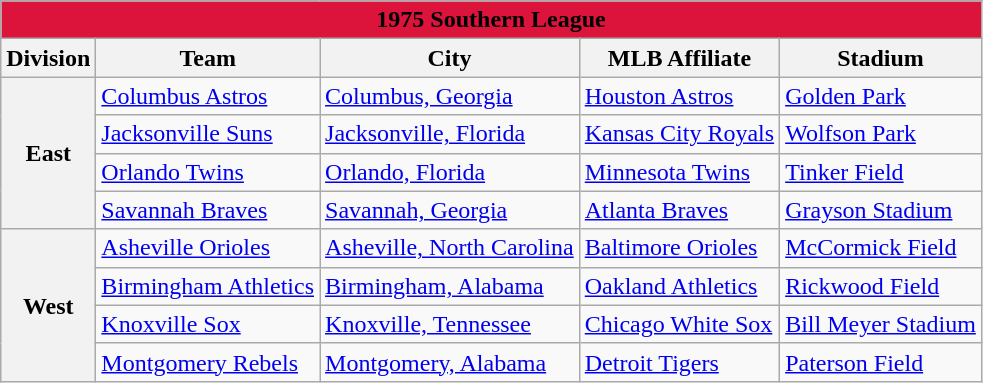<table class="wikitable" style="width:auto">
<tr>
<td bgcolor="#DC143C" align="center" colspan="7"><strong><span>1975 Southern League</span></strong></td>
</tr>
<tr>
<th>Division</th>
<th>Team</th>
<th>City</th>
<th>MLB Affiliate</th>
<th>Stadium</th>
</tr>
<tr>
<th rowspan="4">East</th>
<td><a href='#'>Columbus Astros</a></td>
<td><a href='#'>Columbus, Georgia</a></td>
<td><a href='#'>Houston Astros</a></td>
<td><a href='#'>Golden Park</a></td>
</tr>
<tr>
<td><a href='#'>Jacksonville Suns</a></td>
<td><a href='#'>Jacksonville, Florida</a></td>
<td><a href='#'>Kansas City Royals</a></td>
<td><a href='#'>Wolfson Park</a></td>
</tr>
<tr>
<td><a href='#'>Orlando Twins</a></td>
<td><a href='#'>Orlando, Florida</a></td>
<td><a href='#'>Minnesota Twins</a></td>
<td><a href='#'>Tinker Field</a></td>
</tr>
<tr>
<td><a href='#'>Savannah Braves</a></td>
<td><a href='#'>Savannah, Georgia</a></td>
<td><a href='#'>Atlanta Braves</a></td>
<td><a href='#'>Grayson Stadium</a></td>
</tr>
<tr>
<th rowspan="4">West</th>
<td><a href='#'>Asheville Orioles</a></td>
<td><a href='#'>Asheville, North Carolina</a></td>
<td><a href='#'>Baltimore Orioles</a></td>
<td><a href='#'>McCormick Field</a></td>
</tr>
<tr>
<td><a href='#'>Birmingham Athletics</a></td>
<td><a href='#'>Birmingham, Alabama</a></td>
<td><a href='#'>Oakland Athletics</a></td>
<td><a href='#'>Rickwood Field</a></td>
</tr>
<tr>
<td><a href='#'>Knoxville Sox</a></td>
<td><a href='#'>Knoxville, Tennessee</a></td>
<td><a href='#'>Chicago White Sox</a></td>
<td><a href='#'>Bill Meyer Stadium</a></td>
</tr>
<tr>
<td><a href='#'>Montgomery Rebels</a></td>
<td><a href='#'>Montgomery, Alabama</a></td>
<td><a href='#'>Detroit Tigers</a></td>
<td><a href='#'>Paterson Field</a></td>
</tr>
</table>
